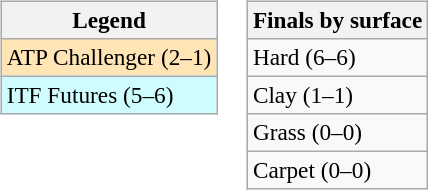<table>
<tr valign=top>
<td><br><table class=wikitable style=font-size:97%>
<tr>
<th>Legend</th>
</tr>
<tr bgcolor=moccasin>
<td>ATP Challenger (2–1)</td>
</tr>
<tr bgcolor=cffcff>
<td>ITF Futures (5–6)</td>
</tr>
</table>
</td>
<td><br><table class=wikitable style=font-size:97%>
<tr>
<th>Finals by surface</th>
</tr>
<tr>
<td>Hard (6–6)</td>
</tr>
<tr>
<td>Clay (1–1)</td>
</tr>
<tr>
<td>Grass (0–0)</td>
</tr>
<tr>
<td>Carpet (0–0)</td>
</tr>
</table>
</td>
</tr>
</table>
